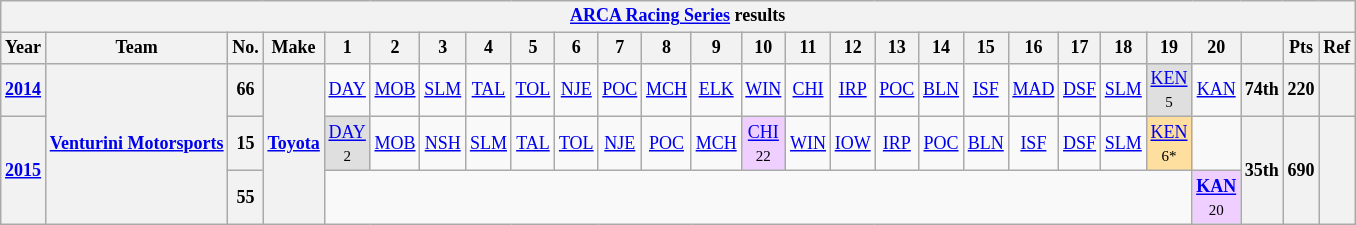<table class="wikitable" style="text-align:center; font-size:75%">
<tr>
<th colspan=27><a href='#'>ARCA Racing Series</a> results</th>
</tr>
<tr>
<th>Year</th>
<th>Team</th>
<th>No.</th>
<th>Make</th>
<th>1</th>
<th>2</th>
<th>3</th>
<th>4</th>
<th>5</th>
<th>6</th>
<th>7</th>
<th>8</th>
<th>9</th>
<th>10</th>
<th>11</th>
<th>12</th>
<th>13</th>
<th>14</th>
<th>15</th>
<th>16</th>
<th>17</th>
<th>18</th>
<th>19</th>
<th>20</th>
<th></th>
<th>Pts</th>
<th>Ref</th>
</tr>
<tr>
<th><a href='#'>2014</a></th>
<th rowspan=3><a href='#'>Venturini Motorsports</a></th>
<th>66</th>
<th rowspan=3><a href='#'>Toyota</a></th>
<td><a href='#'>DAY</a></td>
<td><a href='#'>MOB</a></td>
<td><a href='#'>SLM</a></td>
<td><a href='#'>TAL</a></td>
<td><a href='#'>TOL</a></td>
<td><a href='#'>NJE</a></td>
<td><a href='#'>POC</a></td>
<td><a href='#'>MCH</a></td>
<td><a href='#'>ELK</a></td>
<td><a href='#'>WIN</a></td>
<td><a href='#'>CHI</a></td>
<td><a href='#'>IRP</a></td>
<td><a href='#'>POC</a></td>
<td><a href='#'>BLN</a></td>
<td><a href='#'>ISF</a></td>
<td><a href='#'>MAD</a></td>
<td><a href='#'>DSF</a></td>
<td><a href='#'>SLM</a></td>
<td style="background:#DFDFDF;"><a href='#'>KEN</a><br><small>5</small></td>
<td><a href='#'>KAN</a></td>
<th>74th</th>
<th>220</th>
<th></th>
</tr>
<tr>
<th rowspan=2><a href='#'>2015</a></th>
<th>15</th>
<td style="background:#DFDFDF;"><a href='#'>DAY</a><br><small>2</small></td>
<td><a href='#'>MOB</a></td>
<td><a href='#'>NSH</a></td>
<td><a href='#'>SLM</a></td>
<td><a href='#'>TAL</a></td>
<td><a href='#'>TOL</a></td>
<td><a href='#'>NJE</a></td>
<td><a href='#'>POC</a></td>
<td><a href='#'>MCH</a></td>
<td style="background:#EFCFFF;"><a href='#'>CHI</a><br><small>22</small></td>
<td><a href='#'>WIN</a></td>
<td><a href='#'>IOW</a></td>
<td><a href='#'>IRP</a></td>
<td><a href='#'>POC</a></td>
<td><a href='#'>BLN</a></td>
<td><a href='#'>ISF</a></td>
<td><a href='#'>DSF</a></td>
<td><a href='#'>SLM</a></td>
<td style="background:#FFDF9F;"><a href='#'>KEN</a><br><small>6*</small></td>
<td></td>
<th rowspan=2>35th</th>
<th rowspan=2>690</th>
<th rowspan=2></th>
</tr>
<tr>
<th>55</th>
<td colspan=19></td>
<td style="background:#EFCFFF;"><strong><a href='#'>KAN</a></strong><br><small>20</small></td>
</tr>
</table>
